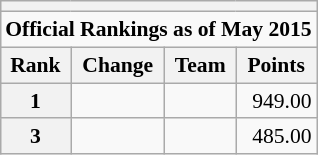<table class="wikitable" style="font-size: 90%; float: right; margin-left: 1em;">
<tr>
<th colspan="4"></th>
</tr>
<tr>
<td colspan=4 align="center"><strong>Official Rankings as of May 2015</strong></td>
</tr>
<tr>
<th>Rank</th>
<th>Change</th>
<th>Team</th>
<th>Points</th>
</tr>
<tr>
<th>1</th>
<td align="center" rowspan=1></td>
<td></td>
<td align="right">949.00</td>
</tr>
<tr>
<th>3</th>
<td align="center"></td>
<td></td>
<td align="right">485.00</td>
</tr>
</table>
